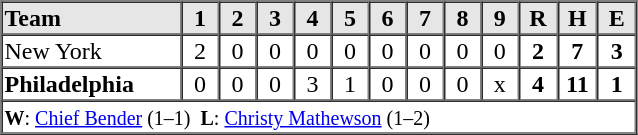<table border=1 cellspacing=0 width=425 style="margin-left:3em;">
<tr style="text-align:center; background-color:#e6e6e6;">
<th align=left width=125>Team</th>
<th width=25>1</th>
<th width=25>2</th>
<th width=25>3</th>
<th width=25>4</th>
<th width=25>5</th>
<th width=25>6</th>
<th width=25>7</th>
<th width=25>8</th>
<th width=25>9</th>
<th width=25>R</th>
<th width=25>H</th>
<th width=25>E</th>
</tr>
<tr style="text-align:center;">
<td align=left>New York</td>
<td>2</td>
<td>0</td>
<td>0</td>
<td>0</td>
<td>0</td>
<td>0</td>
<td>0</td>
<td>0</td>
<td>0</td>
<td><strong>2</strong></td>
<td><strong>7</strong></td>
<td><strong>3</strong></td>
</tr>
<tr style="text-align:center;">
<td align=left><strong>Philadelphia</strong></td>
<td>0</td>
<td>0</td>
<td>0</td>
<td>3</td>
<td>1</td>
<td>0</td>
<td>0</td>
<td>0</td>
<td>x</td>
<td><strong>4</strong></td>
<td><strong>11</strong></td>
<td><strong>1</strong></td>
</tr>
<tr style="text-align:left;">
<td colspan=13><small><strong>W</strong>: <a href='#'>Chief Bender</a> (1–1)  <strong>L</strong>: <a href='#'>Christy Mathewson</a> (1–2)</small></td>
</tr>
</table>
